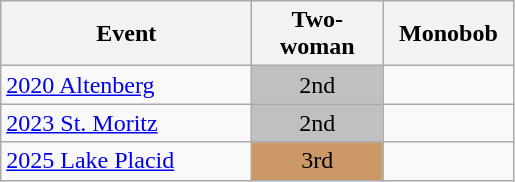<table class="wikitable" style="text-align:center">
<tr>
<th style="width:160px">Event</th>
<th style="width:80px">Two-woman</th>
<th style="width:80px">Monobob</th>
</tr>
<tr>
<td style="text-align:left"> <a href='#'>2020 Altenberg</a></td>
<td style="background:silver">2nd</td>
<td></td>
</tr>
<tr>
<td style="text-align:left"> <a href='#'>2023 St. Moritz</a></td>
<td style="background:silver">2nd</td>
<td></td>
</tr>
<tr>
<td style="text-align:left"> <a href='#'>2025 Lake Placid</a></td>
<td style="background:#cc9966">3rd</td>
<td></td>
</tr>
</table>
